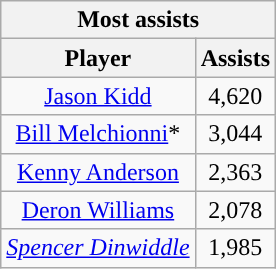<table class="wikitable sortable" style="text-align:center">
<tr>
<th colspan="2" style="text-align:center; ">Most assists</th>
</tr>
<tr>
<th style="text-align:center; ">Player</th>
<th style="text-align:center; ">Assists</th>
</tr>
<tr>
<td><a href='#'>Jason Kidd</a></td>
<td>4,620</td>
</tr>
<tr>
<td><a href='#'>Bill Melchionni</a>*</td>
<td>3,044</td>
</tr>
<tr>
<td><a href='#'>Kenny Anderson</a></td>
<td>2,363</td>
</tr>
<tr>
<td><a href='#'>Deron Williams</a></td>
<td>2,078</td>
</tr>
<tr>
<td><em><a href='#'>Spencer Dinwiddle</a></em></td>
<td>1,985</td>
</tr>
</table>
